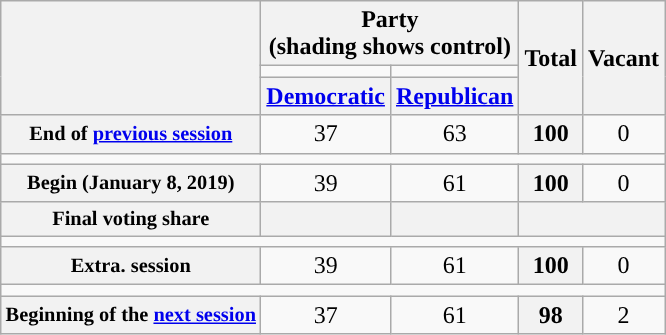<table class="wikitable" style="text-align:center">
<tr>
<th rowspan="3" scope="col"> </th>
<th colspan="2" scope="col">Party<div>(shading shows control)</div></th>
<th rowspan="3" scope="col">Total</th>
<th rowspan="3" scope="col">Vacant</th>
</tr>
<tr style="height:5px">
<td style="background-color:"></td>
<td style="background-color:"></td>
</tr>
<tr>
<th scope="col"><a href='#'>Democratic</a></th>
<th scope="col"><a href='#'>Republican</a></th>
</tr>
<tr>
<th scope="row" style="font-size:85%">End of <a href='#'>previous session</a></th>
<td>37</td>
<td>63</td>
<th>100</th>
<td>0</td>
</tr>
<tr>
<td colspan="5"></td>
</tr>
<tr>
<th scope="row" style="font-size:85%">Begin (January 8, 2019)</th>
<td>39</td>
<td>61</td>
<th>100</th>
<td>0</td>
</tr>
<tr>
<th scope="row" style="font-size:85%">Final voting share</th>
<th></th>
<th></th>
<th colspan="2"></th>
</tr>
<tr>
<td colspan="5"></td>
</tr>
<tr>
<th scope="row" style="font-size:85%">Extra. session</th>
<td>39</td>
<td>61</td>
<th>100</th>
<td>0</td>
</tr>
<tr>
<td colspan="5"></td>
</tr>
<tr>
<th scope="row" style="font-size:85%">Beginning of the <a href='#'>next session</a></th>
<td>37</td>
<td>61</td>
<th>98</th>
<td>2</td>
</tr>
</table>
